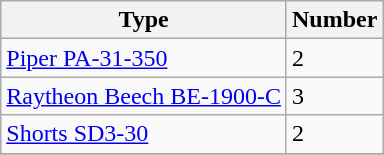<table class="wikitable">
<tr>
<th>Type</th>
<th>Number</th>
</tr>
<tr>
<td><a href='#'>Piper PA-31-350</a></td>
<td>2</td>
</tr>
<tr>
<td><a href='#'>Raytheon Beech BE-1900-C</a></td>
<td>3</td>
</tr>
<tr>
<td><a href='#'>Shorts SD3-30</a></td>
<td>2</td>
</tr>
<tr>
</tr>
</table>
